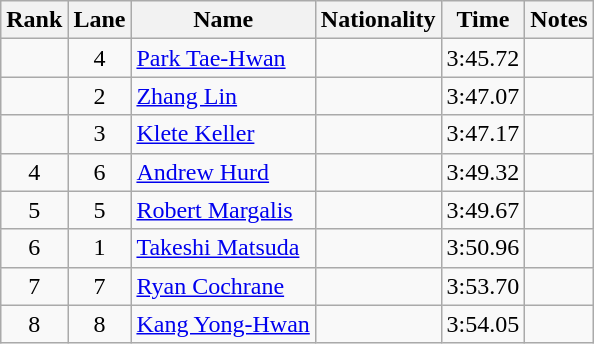<table class="wikitable sortable" style="text-align:center">
<tr>
<th>Rank</th>
<th>Lane</th>
<th>Name</th>
<th>Nationality</th>
<th>Time</th>
<th>Notes</th>
</tr>
<tr>
<td></td>
<td>4</td>
<td align=left><a href='#'>Park Tae-Hwan</a></td>
<td align=left></td>
<td>3:45.72</td>
<td></td>
</tr>
<tr>
<td></td>
<td>2</td>
<td align=left><a href='#'>Zhang Lin</a></td>
<td align=left></td>
<td>3:47.07</td>
<td></td>
</tr>
<tr>
<td></td>
<td>3</td>
<td align=left><a href='#'>Klete Keller</a></td>
<td align=left></td>
<td>3:47.17</td>
<td></td>
</tr>
<tr>
<td>4</td>
<td>6</td>
<td align=left><a href='#'>Andrew Hurd</a></td>
<td align=left></td>
<td>3:49.32</td>
<td></td>
</tr>
<tr>
<td>5</td>
<td>5</td>
<td align=left><a href='#'>Robert Margalis</a></td>
<td align=left></td>
<td>3:49.67</td>
<td></td>
</tr>
<tr>
<td>6</td>
<td>1</td>
<td align=left><a href='#'>Takeshi Matsuda</a></td>
<td align=left></td>
<td>3:50.96</td>
<td></td>
</tr>
<tr>
<td>7</td>
<td>7</td>
<td align=left><a href='#'>Ryan Cochrane</a></td>
<td align=left></td>
<td>3:53.70</td>
<td></td>
</tr>
<tr>
<td>8</td>
<td>8</td>
<td align=left><a href='#'>Kang Yong-Hwan</a></td>
<td align=left></td>
<td>3:54.05</td>
<td></td>
</tr>
</table>
